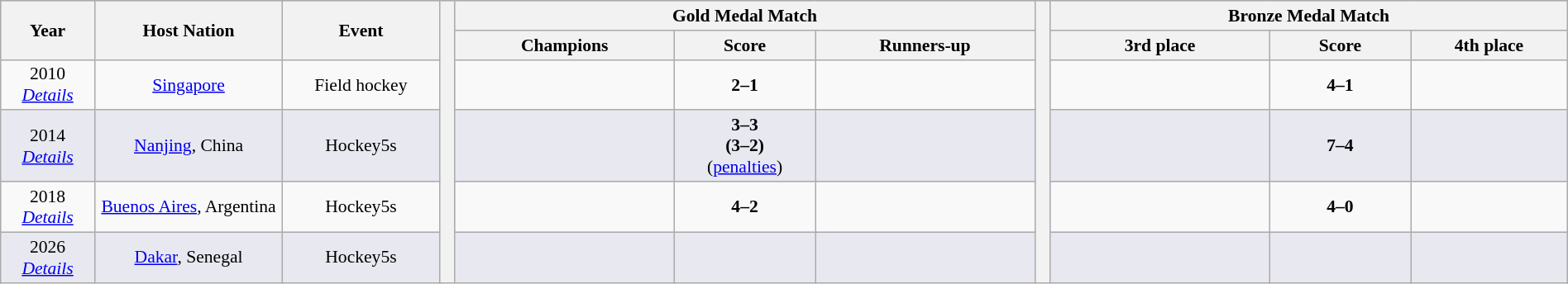<table class="wikitable" style="font-size:90%; width: 100%; text-align: center;">
<tr bgcolor=#c1d8ff>
<th rowspan=2 width=6%>Year</th>
<th rowspan=2 width=12%>Host Nation</th>
<th rowspan=2 width=10%>Event</th>
<th width=1% rowspan=6 bgcolor=ffffff></th>
<th colspan=3>Gold Medal Match</th>
<th width=1% rowspan=6 bgcolor=ffffff></th>
<th colspan=3>Bronze Medal Match</th>
</tr>
<tr bgcolor=#efefef>
<th width=14%>Champions</th>
<th width=9%>Score</th>
<th width=14%>Runners-up</th>
<th width=14%>3rd place</th>
<th width=9%>Score</th>
<th width=14%>4th place</th>
</tr>
<tr>
<td>2010<br><em><a href='#'>Details</a></em></td>
<td><a href='#'>Singapore</a></td>
<td>Field hockey</td>
<td><strong></strong></td>
<td><strong>2–1</strong></td>
<td></td>
<td></td>
<td><strong>4–1</strong></td>
<td></td>
</tr>
<tr bgcolor=#E8E8F0>
<td>2014<br><em><a href='#'>Details</a></em></td>
<td><a href='#'>Nanjing</a>, China</td>
<td>Hockey5s</td>
<td><strong></strong></td>
<td><strong>3–3</strong><br><strong>(3–2)</strong><br> (<a href='#'>penalties</a>)</td>
<td></td>
<td></td>
<td><strong>7–4</strong></td>
<td></td>
</tr>
<tr>
<td>2018<br><em><a href='#'>Details</a></em></td>
<td><a href='#'>Buenos Aires</a>, Argentina</td>
<td>Hockey5s</td>
<td><strong></strong></td>
<td><strong>4–2</strong></td>
<td></td>
<td></td>
<td><strong>4–0</strong></td>
<td></td>
</tr>
<tr bgcolor=#E8E8F0>
<td>2026<br><em><a href='#'>Details</a></em></td>
<td><a href='#'>Dakar</a>, Senegal</td>
<td>Hockey5s</td>
<td></td>
<td></td>
<td></td>
<td></td>
<td></td>
<td></td>
</tr>
</table>
